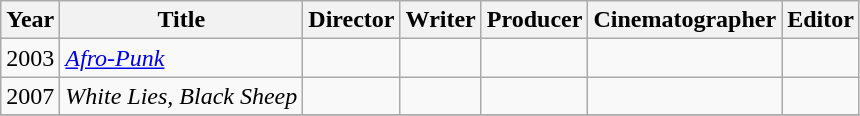<table class="wikitable plainrowheaders">
<tr>
<th>Year</th>
<th>Title</th>
<th>Director</th>
<th>Writer</th>
<th>Producer</th>
<th>Cinematographer</th>
<th>Editor</th>
</tr>
<tr>
<td>2003</td>
<td><em><a href='#'>Afro-Punk</a></em></td>
<td></td>
<td></td>
<td></td>
<td></td>
<td></td>
</tr>
<tr>
<td>2007</td>
<td><em>White Lies, Black Sheep</em></td>
<td></td>
<td></td>
<td></td>
<td></td>
<td></td>
</tr>
<tr>
</tr>
</table>
